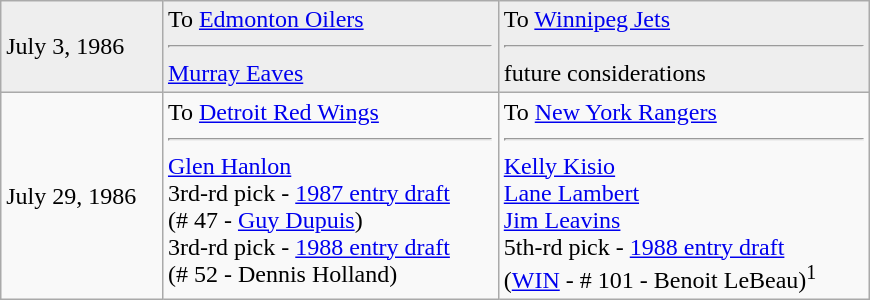<table class="wikitable" style="border:1px solid #999; width:580px;">
<tr style="background:#eee;">
<td>July 3, 1986</td>
<td valign="top">To <a href='#'>Edmonton Oilers</a><hr><a href='#'>Murray Eaves</a></td>
<td valign="top">To <a href='#'>Winnipeg Jets</a><hr>future considerations</td>
</tr>
<tr>
<td>July 29, 1986</td>
<td valign="top">To <a href='#'>Detroit Red Wings</a><hr><a href='#'>Glen Hanlon</a><br>3rd-rd pick - <a href='#'>1987 entry draft</a><br>(# 47 - <a href='#'>Guy Dupuis</a>)<br>3rd-rd pick - <a href='#'>1988 entry draft</a><br>(# 52 - Dennis Holland)</td>
<td valign="top">To <a href='#'>New York Rangers</a><hr><a href='#'>Kelly Kisio</a><br><a href='#'>Lane Lambert</a><br><a href='#'>Jim Leavins</a><br>5th-rd pick - <a href='#'>1988 entry draft</a><br>(<a href='#'>WIN</a> - # 101 - Benoit LeBeau)<sup>1</sup></td>
</tr>
</table>
